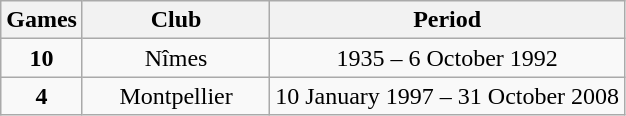<table class="wikitable sortable" style="text-align:center;">
<tr>
<th>Games</th>
<th style="width:30%;">Club</th>
<th>Period</th>
</tr>
<tr>
<td><strong>10</strong></td>
<td>Nîmes</td>
<td>1935 – 6 October 1992</td>
</tr>
<tr>
<td><strong>4</strong></td>
<td>Montpellier</td>
<td>10 January 1997 – 31 October 2008</td>
</tr>
</table>
